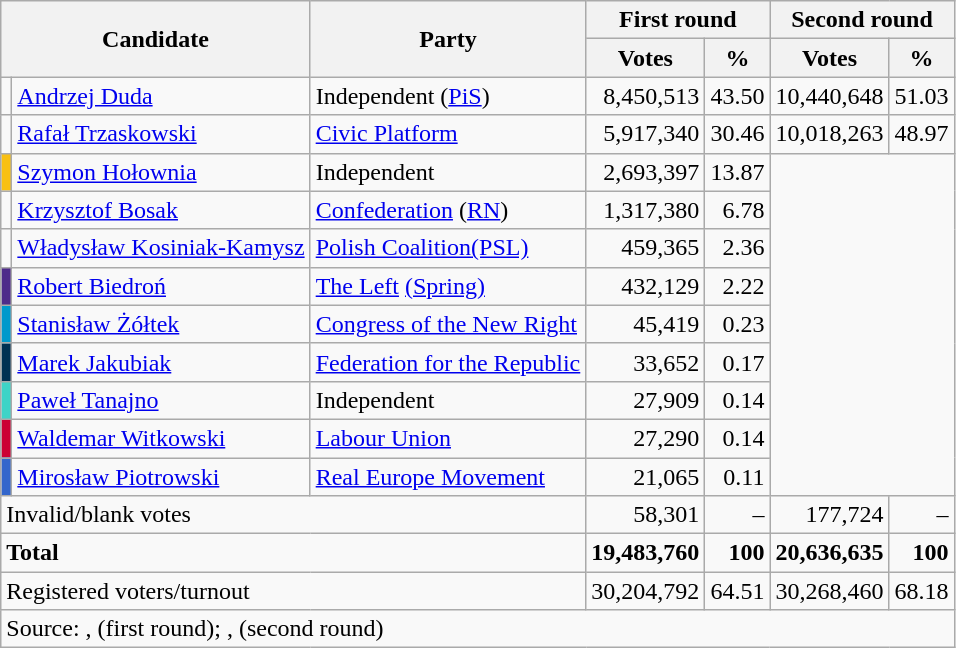<table class=wikitable style=text-align:right>
<tr>
<th rowspan=2 colspan=2>Candidate</th>
<th rowspan=2>Party</th>
<th colspan=2>First round</th>
<th colspan=2>Second round</th>
</tr>
<tr>
<th>Votes</th>
<th>%</th>
<th>Votes</th>
<th>%</th>
</tr>
<tr>
<td bgcolor=></td>
<td align=left><a href='#'>Andrzej Duda</a></td>
<td align=left>Independent (<a href='#'>PiS</a>)</td>
<td>8,450,513</td>
<td>43.50</td>
<td>10,440,648</td>
<td>51.03</td>
</tr>
<tr>
<td bgcolor=></td>
<td align=left><a href='#'>Rafał Trzaskowski</a></td>
<td align=left><a href='#'>Civic Platform</a></td>
<td>5,917,340</td>
<td>30.46</td>
<td>10,018,263</td>
<td>48.97</td>
</tr>
<tr>
<td bgcolor=#F9C013></td>
<td align=left><a href='#'>Szymon Hołownia</a></td>
<td align=left>Independent</td>
<td>2,693,397</td>
<td>13.87</td>
<td colspan=2 rowspan=9></td>
</tr>
<tr>
<td bgcolor=></td>
<td align=left><a href='#'>Krzysztof Bosak</a></td>
<td align=left><a href='#'>Confederation</a> (<a href='#'>RN</a>)</td>
<td>1,317,380</td>
<td>6.78</td>
</tr>
<tr>
<td bgcolor=></td>
<td align=left><a href='#'>Władysław Kosiniak-Kamysz</a></td>
<td align=left><a href='#'>Polish Coalition</a><a href='#'>(PSL)</a></td>
<td>459,365</td>
<td>2.36</td>
</tr>
<tr>
<td bgcolor=#4E2B8A></td>
<td align="left"><a href='#'>Robert Biedroń</a></td>
<td align="left"><a href='#'>The Left</a> <a href='#'>(Spring)</a></td>
<td>432,129</td>
<td>2.22</td>
</tr>
<tr>
<td bgcolor=#0099CC></td>
<td align="left"><a href='#'>Stanisław Żółtek</a></td>
<td align="left"><a href='#'>Congress of the New Right</a></td>
<td>45,419</td>
<td>0.23</td>
</tr>
<tr>
<td bgcolor=#003153></td>
<td align="left"><a href='#'>Marek Jakubiak</a></td>
<td align="left"><a href='#'>Federation for the Republic</a></td>
<td>33,652</td>
<td>0.17</td>
</tr>
<tr>
<td bgcolor=#3DD4C7></td>
<td align="left"><a href='#'>Paweł Tanajno</a></td>
<td align="left">Independent</td>
<td>27,909</td>
<td>0.14</td>
</tr>
<tr>
<td bgcolor=#CC0033></td>
<td align="left"><a href='#'>Waldemar Witkowski</a></td>
<td align="left"><a href='#'>Labour Union</a></td>
<td>27,290</td>
<td>0.14</td>
</tr>
<tr>
<td bgcolor=#3366CC></td>
<td align=left><a href='#'>Mirosław Piotrowski</a></td>
<td align=left><a href='#'>Real Europe Movement</a></td>
<td>21,065</td>
<td>0.11</td>
</tr>
<tr>
<td align=left colspan=3>Invalid/blank votes</td>
<td>58,301</td>
<td>–</td>
<td>177,724</td>
<td>–</td>
</tr>
<tr>
<td align=left colspan=3><strong>Total</strong></td>
<td><strong>19,483,760</strong></td>
<td><strong>100</strong></td>
<td><strong>20,636,635</strong></td>
<td><strong>100</strong></td>
</tr>
<tr>
<td align=left colspan=3>Registered voters/turnout</td>
<td>30,204,792</td>
<td>64.51</td>
<td>30,268,460</td>
<td>68.18</td>
</tr>
<tr>
<td align=left colspan=7>Source: ,  (first round); ,  (second round)</td>
</tr>
</table>
